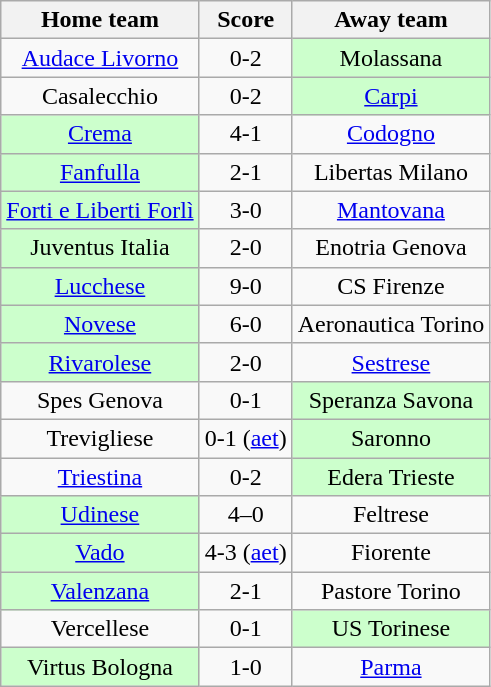<table class="wikitable" style="text-align: center">
<tr>
<th>Home team</th>
<th>Score</th>
<th>Away team</th>
</tr>
<tr>
<td><a href='#'>Audace Livorno</a></td>
<td>0-2</td>
<td bgcolor="ccffcc">Molassana</td>
</tr>
<tr>
<td>Casalecchio</td>
<td>0-2</td>
<td bgcolor="ccffcc"><a href='#'>Carpi</a></td>
</tr>
<tr>
<td bgcolor="ccffcc"><a href='#'>Crema</a></td>
<td>4-1</td>
<td><a href='#'>Codogno</a></td>
</tr>
<tr>
<td bgcolor="ccffcc"><a href='#'>Fanfulla</a></td>
<td>2-1</td>
<td>Libertas Milano</td>
</tr>
<tr>
<td bgcolor="ccffcc"><a href='#'>Forti e Liberti Forlì</a></td>
<td>3-0</td>
<td><a href='#'>Mantovana</a></td>
</tr>
<tr>
<td bgcolor="ccffcc">Juventus Italia</td>
<td>2-0</td>
<td>Enotria Genova</td>
</tr>
<tr>
<td bgcolor="ccffcc"><a href='#'>Lucchese</a></td>
<td>9-0</td>
<td>CS Firenze</td>
</tr>
<tr>
<td bgcolor="ccffcc"><a href='#'>Novese</a></td>
<td>6-0</td>
<td>Aeronautica Torino</td>
</tr>
<tr>
<td bgcolor="ccffcc"><a href='#'>Rivarolese</a></td>
<td>2-0</td>
<td><a href='#'>Sestrese</a></td>
</tr>
<tr>
<td>Spes Genova</td>
<td>0-1</td>
<td bgcolor="ccffcc">Speranza Savona</td>
</tr>
<tr>
<td>Trevigliese</td>
<td>0-1 (<a href='#'>aet</a>)</td>
<td bgcolor="ccffcc">Saronno</td>
</tr>
<tr>
<td><a href='#'>Triestina</a></td>
<td>0-2</td>
<td bgcolor="ccffcc">Edera Trieste</td>
</tr>
<tr>
<td bgcolor="ccffcc"><a href='#'>Udinese</a></td>
<td>4–0</td>
<td>Feltrese</td>
</tr>
<tr>
<td bgcolor="ccffcc"><a href='#'>Vado</a></td>
<td>4-3 (<a href='#'>aet</a>)</td>
<td>Fiorente</td>
</tr>
<tr>
<td bgcolor="ccffcc"><a href='#'>Valenzana</a></td>
<td>2-1</td>
<td>Pastore Torino</td>
</tr>
<tr>
<td>Vercellese</td>
<td>0-1</td>
<td bgcolor="ccffcc">US Torinese</td>
</tr>
<tr>
<td bgcolor="ccffcc">Virtus Bologna</td>
<td>1-0</td>
<td><a href='#'>Parma</a></td>
</tr>
</table>
